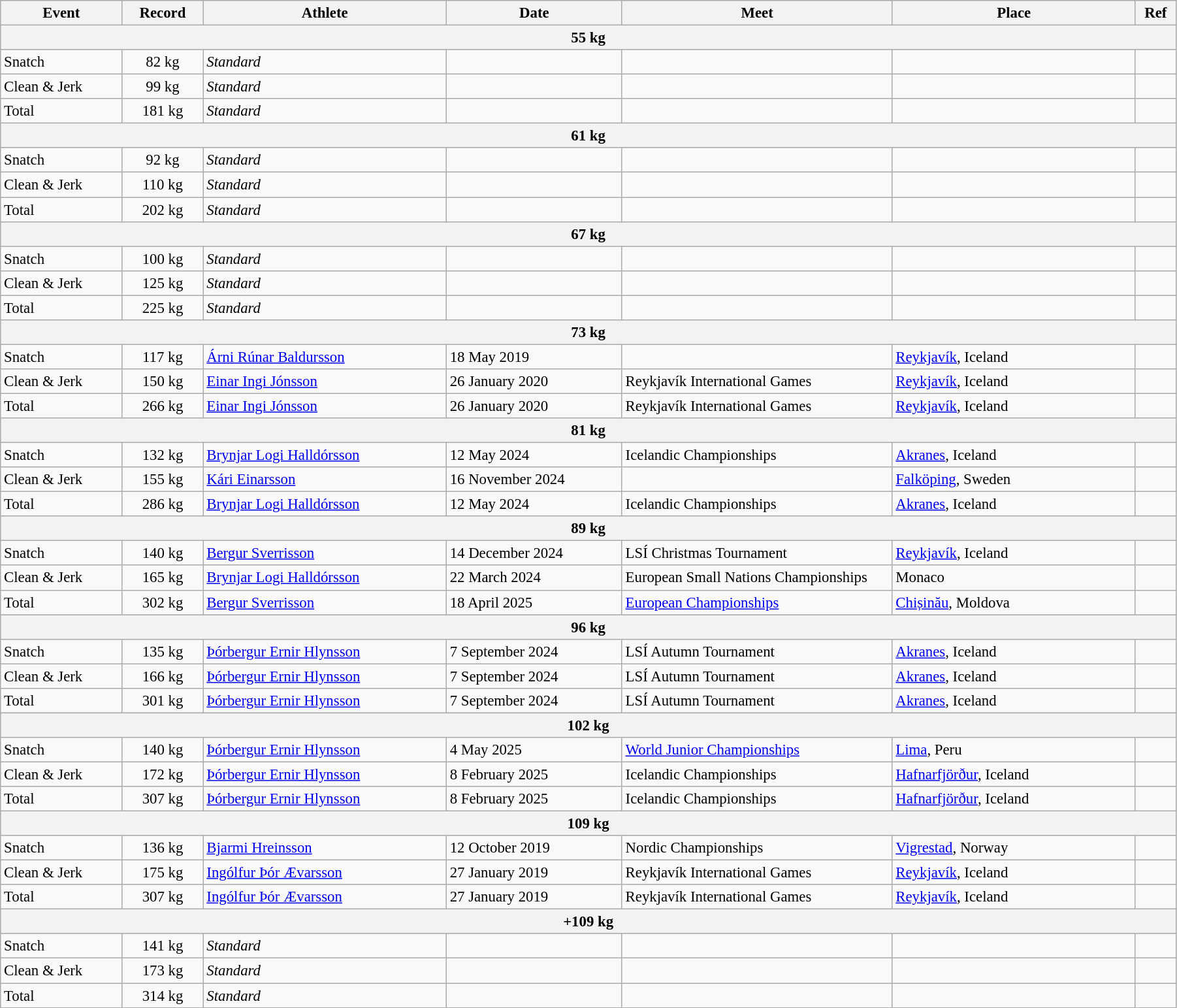<table class="wikitable" style="font-size:95%; width: 95%;">
<tr>
<th width=9%>Event</th>
<th width=6%>Record</th>
<th width=18%>Athlete</th>
<th width=13%>Date</th>
<th width=20%>Meet</th>
<th width=18%>Place</th>
<th width=3%>Ref</th>
</tr>
<tr bgcolor="#DDDDDD">
<th colspan="7">55 kg</th>
</tr>
<tr>
<td>Snatch</td>
<td align="center">82 kg</td>
<td><em>Standard</em></td>
<td></td>
<td></td>
<td></td>
<td></td>
</tr>
<tr>
<td>Clean & Jerk</td>
<td align="center">99 kg</td>
<td><em>Standard</em></td>
<td></td>
<td></td>
<td></td>
<td></td>
</tr>
<tr>
<td>Total</td>
<td align="center">181 kg</td>
<td><em>Standard</em></td>
<td></td>
<td></td>
<td></td>
<td></td>
</tr>
<tr bgcolor="#DDDDDD">
<th colspan="7">61 kg</th>
</tr>
<tr>
<td>Snatch</td>
<td align="center">92 kg</td>
<td><em>Standard</em></td>
<td></td>
<td></td>
<td></td>
<td></td>
</tr>
<tr>
<td>Clean & Jerk</td>
<td align="center">110 kg</td>
<td><em>Standard</em></td>
<td></td>
<td></td>
<td></td>
<td></td>
</tr>
<tr>
<td>Total</td>
<td align="center">202 kg</td>
<td><em>Standard</em></td>
<td></td>
<td></td>
<td></td>
<td></td>
</tr>
<tr bgcolor="#DDDDDD">
<th colspan="7">67 kg</th>
</tr>
<tr>
<td>Snatch</td>
<td align="center">100 kg</td>
<td><em>Standard</em></td>
<td></td>
<td></td>
<td></td>
<td></td>
</tr>
<tr>
<td>Clean & Jerk</td>
<td align="center">125 kg</td>
<td><em>Standard</em></td>
<td></td>
<td></td>
<td></td>
<td></td>
</tr>
<tr>
<td>Total</td>
<td align="center">225 kg</td>
<td><em>Standard</em></td>
<td></td>
<td></td>
<td></td>
<td></td>
</tr>
<tr bgcolor="#DDDDDD">
<th colspan="7">73 kg</th>
</tr>
<tr>
<td>Snatch</td>
<td align="center">117 kg</td>
<td><a href='#'>Árni Rúnar Baldursson</a></td>
<td>18 May 2019</td>
<td></td>
<td><a href='#'>Reykjavík</a>, Iceland</td>
<td></td>
</tr>
<tr>
<td>Clean & Jerk</td>
<td align="center">150 kg</td>
<td><a href='#'>Einar Ingi Jónsson</a></td>
<td>26 January 2020</td>
<td>Reykjavík International Games</td>
<td><a href='#'>Reykjavík</a>, Iceland</td>
<td></td>
</tr>
<tr>
<td>Total</td>
<td align="center">266 kg</td>
<td><a href='#'>Einar Ingi Jónsson</a></td>
<td>26 January 2020</td>
<td>Reykjavík International Games</td>
<td><a href='#'>Reykjavík</a>, Iceland</td>
<td></td>
</tr>
<tr bgcolor="#DDDDDD">
<th colspan="7">81 kg</th>
</tr>
<tr>
<td>Snatch</td>
<td align="center">132 kg</td>
<td><a href='#'>Brynjar Logi Halldórsson</a></td>
<td>12 May 2024</td>
<td>Icelandic Championships</td>
<td><a href='#'>Akranes</a>, Iceland</td>
<td></td>
</tr>
<tr>
<td>Clean & Jerk</td>
<td align="center">155 kg</td>
<td><a href='#'>Kári Einarsson</a></td>
<td>16 November 2024</td>
<td></td>
<td><a href='#'>Falköping</a>, Sweden</td>
<td></td>
</tr>
<tr>
<td>Total</td>
<td align="center">286 kg</td>
<td><a href='#'>Brynjar Logi Halldórsson</a></td>
<td>12 May 2024</td>
<td>Icelandic Championships</td>
<td><a href='#'>Akranes</a>, Iceland</td>
<td></td>
</tr>
<tr bgcolor="#DDDDDD">
<th colspan="7">89 kg</th>
</tr>
<tr>
<td>Snatch</td>
<td align="center">140 kg</td>
<td><a href='#'>Bergur Sverrisson</a></td>
<td>14 December 2024</td>
<td>LSÍ Christmas Tournament</td>
<td><a href='#'>Reykjavík</a>, Iceland</td>
<td></td>
</tr>
<tr>
<td>Clean & Jerk</td>
<td align="center">165 kg</td>
<td><a href='#'>Brynjar Logi Halldórsson</a></td>
<td>22 March 2024</td>
<td>European Small Nations Championships</td>
<td>Monaco</td>
<td></td>
</tr>
<tr>
<td>Total</td>
<td align="center">302 kg</td>
<td><a href='#'>Bergur Sverrisson</a></td>
<td>18 April 2025</td>
<td><a href='#'>European Championships</a></td>
<td><a href='#'>Chișinău</a>, Moldova</td>
<td></td>
</tr>
<tr bgcolor="#DDDDDD">
<th colspan="7">96 kg</th>
</tr>
<tr>
<td>Snatch</td>
<td align="center">135 kg</td>
<td><a href='#'>Þórbergur Ernir Hlynsson</a></td>
<td>7 September 2024</td>
<td>LSÍ Autumn Tournament</td>
<td><a href='#'>Akranes</a>, Iceland</td>
<td></td>
</tr>
<tr>
<td>Clean & Jerk</td>
<td align="center">166 kg</td>
<td><a href='#'>Þórbergur Ernir Hlynsson</a></td>
<td>7 September 2024</td>
<td>LSÍ Autumn Tournament</td>
<td><a href='#'>Akranes</a>, Iceland</td>
<td></td>
</tr>
<tr>
<td>Total</td>
<td align="center">301 kg</td>
<td><a href='#'>Þórbergur Ernir Hlynsson</a></td>
<td>7 September 2024</td>
<td>LSÍ Autumn Tournament</td>
<td><a href='#'>Akranes</a>, Iceland</td>
<td></td>
</tr>
<tr bgcolor="#DDDDDD">
<th colspan="7">102 kg</th>
</tr>
<tr>
<td>Snatch</td>
<td align="center">140 kg</td>
<td><a href='#'>Þórbergur Ernir Hlynsson</a></td>
<td>4 May 2025</td>
<td><a href='#'>World Junior Championships</a></td>
<td><a href='#'>Lima</a>, Peru</td>
<td></td>
</tr>
<tr>
<td>Clean & Jerk</td>
<td align="center">172 kg</td>
<td><a href='#'>Þórbergur Ernir Hlynsson</a></td>
<td>8 February 2025</td>
<td>Icelandic Championships</td>
<td><a href='#'>Hafnarfjörður</a>, Iceland</td>
<td></td>
</tr>
<tr>
<td>Total</td>
<td align="center">307 kg</td>
<td><a href='#'>Þórbergur Ernir Hlynsson</a></td>
<td>8 February 2025</td>
<td>Icelandic Championships</td>
<td><a href='#'>Hafnarfjörður</a>, Iceland</td>
<td></td>
</tr>
<tr bgcolor="#DDDDDD">
<th colspan="7">109 kg</th>
</tr>
<tr>
<td>Snatch</td>
<td align="center">136 kg</td>
<td><a href='#'>Bjarmi Hreinsson</a></td>
<td>12 October 2019</td>
<td>Nordic Championships</td>
<td><a href='#'>Vigrestad</a>, Norway</td>
<td></td>
</tr>
<tr>
<td>Clean & Jerk</td>
<td align="center">175 kg</td>
<td><a href='#'>Ingólfur Þór Ævarsson</a></td>
<td>27 January 2019</td>
<td>Reykjavík International Games</td>
<td><a href='#'>Reykjavík</a>, Iceland</td>
<td></td>
</tr>
<tr>
<td>Total</td>
<td align="center">307 kg</td>
<td><a href='#'>Ingólfur Þór Ævarsson</a></td>
<td>27 January 2019</td>
<td>Reykjavík International Games</td>
<td><a href='#'>Reykjavík</a>, Iceland</td>
<td></td>
</tr>
<tr bgcolor="#DDDDDD">
<th colspan="7">+109 kg</th>
</tr>
<tr>
<td>Snatch</td>
<td align="center">141 kg</td>
<td><em>Standard</em></td>
<td></td>
<td></td>
<td></td>
<td></td>
</tr>
<tr>
<td>Clean & Jerk</td>
<td align="center">173 kg</td>
<td><em>Standard</em></td>
<td></td>
<td></td>
<td></td>
<td></td>
</tr>
<tr>
<td>Total</td>
<td align="center">314 kg</td>
<td><em>Standard</em></td>
<td></td>
<td></td>
<td></td>
<td></td>
</tr>
</table>
